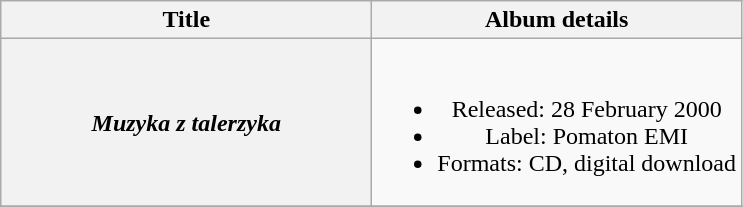<table class="wikitable plainrowheaders" style="text-align:center;">
<tr>
<th scope="col" style="width:15em;">Title</th>
<th scope="col">Album details</th>
</tr>
<tr>
<th scope="row"><em>Muzyka z talerzyka</em></th>
<td><br><ul><li>Released: 28 February 2000</li><li>Label: Pomaton EMI</li><li>Formats: CD, digital download</li></ul></td>
</tr>
<tr>
</tr>
</table>
